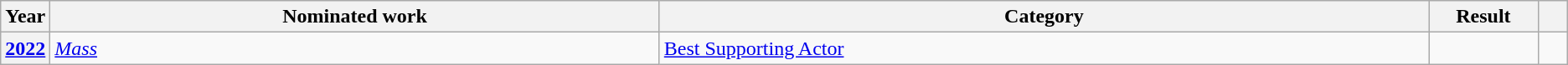<table class=wikitable>
<tr>
<th scope="col" style="width:1em;">Year</th>
<th scope="col" style="width:30em;">Nominated work</th>
<th scope="col" style="width:38em;">Category</th>
<th scope="col" style="width:5em;">Result</th>
<th scope="col" style="width:1em;"></th>
</tr>
<tr>
<th scope="row"><a href='#'>2022</a></th>
<td><em><a href='#'>Mass</a></em></td>
<td><a href='#'>Best Supporting Actor</a></td>
<td></td>
<td style="text-align:center;"></td>
</tr>
</table>
